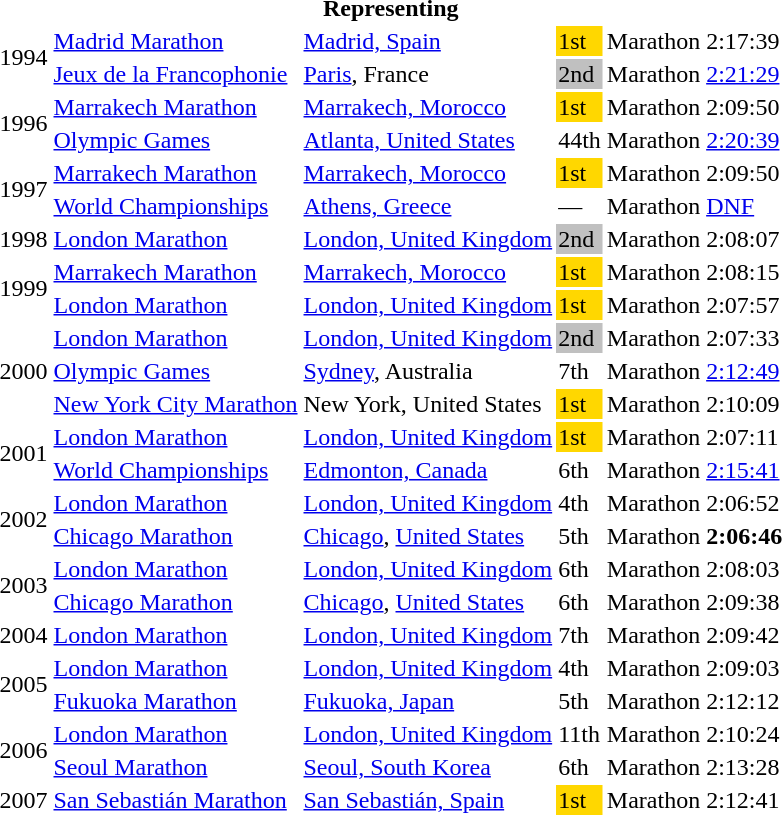<table>
<tr>
<th colspan="6">Representing </th>
</tr>
<tr>
<td rowspan=2>1994</td>
<td><a href='#'>Madrid Marathon</a></td>
<td><a href='#'>Madrid, Spain</a></td>
<td bgcolor="gold">1st</td>
<td>Marathon</td>
<td>2:17:39</td>
</tr>
<tr>
<td><a href='#'>Jeux de la Francophonie</a></td>
<td><a href='#'>Paris</a>, France</td>
<td bgcolor=silver>2nd</td>
<td>Marathon</td>
<td><a href='#'>2:21:29</a></td>
</tr>
<tr>
<td rowspan=2>1996</td>
<td><a href='#'>Marrakech Marathon</a></td>
<td><a href='#'>Marrakech, Morocco</a></td>
<td bgcolor="gold">1st</td>
<td>Marathon</td>
<td>2:09:50</td>
</tr>
<tr>
<td><a href='#'>Olympic Games</a></td>
<td><a href='#'>Atlanta, United States</a></td>
<td>44th</td>
<td>Marathon</td>
<td><a href='#'>2:20:39</a></td>
</tr>
<tr>
<td rowspan=2>1997</td>
<td><a href='#'>Marrakech Marathon</a></td>
<td><a href='#'>Marrakech, Morocco</a></td>
<td bgcolor="gold">1st</td>
<td>Marathon</td>
<td>2:09:50</td>
</tr>
<tr>
<td><a href='#'>World Championships</a></td>
<td><a href='#'>Athens, Greece</a></td>
<td>—</td>
<td>Marathon</td>
<td><a href='#'>DNF</a></td>
</tr>
<tr>
<td>1998</td>
<td><a href='#'>London Marathon</a></td>
<td><a href='#'>London, United Kingdom</a></td>
<td bgcolor="silver">2nd</td>
<td>Marathon</td>
<td>2:08:07</td>
</tr>
<tr>
<td rowspan=2>1999</td>
<td><a href='#'>Marrakech Marathon</a></td>
<td><a href='#'>Marrakech, Morocco</a></td>
<td bgcolor="gold">1st</td>
<td>Marathon</td>
<td>2:08:15</td>
</tr>
<tr>
<td><a href='#'>London Marathon</a></td>
<td><a href='#'>London, United Kingdom</a></td>
<td bgcolor="gold">1st</td>
<td>Marathon</td>
<td>2:07:57</td>
</tr>
<tr>
<td rowspan=3>2000</td>
<td><a href='#'>London Marathon</a></td>
<td><a href='#'>London, United Kingdom</a></td>
<td bgcolor="silver">2nd</td>
<td>Marathon</td>
<td>2:07:33</td>
</tr>
<tr>
<td><a href='#'>Olympic Games</a></td>
<td><a href='#'>Sydney</a>, Australia</td>
<td>7th</td>
<td>Marathon</td>
<td><a href='#'>2:12:49</a></td>
</tr>
<tr>
<td><a href='#'>New York City Marathon</a></td>
<td>New York, United States</td>
<td bgcolor="gold">1st</td>
<td>Marathon</td>
<td>2:10:09</td>
</tr>
<tr>
<td rowspan=2>2001</td>
<td><a href='#'>London Marathon</a></td>
<td><a href='#'>London, United Kingdom</a></td>
<td bgcolor="gold">1st</td>
<td>Marathon</td>
<td>2:07:11</td>
</tr>
<tr>
<td><a href='#'>World Championships</a></td>
<td><a href='#'>Edmonton, Canada</a></td>
<td>6th</td>
<td>Marathon</td>
<td><a href='#'>2:15:41</a></td>
</tr>
<tr>
<td rowspan=2>2002</td>
<td><a href='#'>London Marathon</a></td>
<td><a href='#'>London, United Kingdom</a></td>
<td>4th</td>
<td>Marathon</td>
<td>2:06:52</td>
</tr>
<tr>
<td><a href='#'>Chicago Marathon</a></td>
<td><a href='#'>Chicago</a>, <a href='#'>United States</a></td>
<td>5th</td>
<td>Marathon</td>
<td><strong>2:06:46</strong></td>
</tr>
<tr>
<td rowspan=2>2003</td>
<td><a href='#'>London Marathon</a></td>
<td><a href='#'>London, United Kingdom</a></td>
<td>6th</td>
<td>Marathon</td>
<td>2:08:03</td>
</tr>
<tr>
<td><a href='#'>Chicago Marathon</a></td>
<td><a href='#'>Chicago</a>, <a href='#'>United States</a></td>
<td>6th</td>
<td>Marathon</td>
<td>2:09:38</td>
</tr>
<tr>
<td>2004</td>
<td><a href='#'>London Marathon</a></td>
<td><a href='#'>London, United Kingdom</a></td>
<td>7th</td>
<td>Marathon</td>
<td>2:09:42</td>
</tr>
<tr>
<td rowspan=2>2005</td>
<td><a href='#'>London Marathon</a></td>
<td><a href='#'>London, United Kingdom</a></td>
<td>4th</td>
<td>Marathon</td>
<td>2:09:03</td>
</tr>
<tr>
<td><a href='#'>Fukuoka Marathon</a></td>
<td><a href='#'>Fukuoka, Japan</a></td>
<td>5th</td>
<td>Marathon</td>
<td>2:12:12</td>
</tr>
<tr>
<td rowspan=2>2006</td>
<td><a href='#'>London Marathon</a></td>
<td><a href='#'>London, United Kingdom</a></td>
<td>11th</td>
<td>Marathon</td>
<td>2:10:24</td>
</tr>
<tr>
<td><a href='#'>Seoul Marathon</a></td>
<td><a href='#'>Seoul, South Korea</a></td>
<td>6th</td>
<td>Marathon</td>
<td>2:13:28</td>
</tr>
<tr>
<td>2007</td>
<td><a href='#'>San Sebastián Marathon</a></td>
<td><a href='#'>San Sebastián, Spain</a></td>
<td bgcolor="gold">1st</td>
<td>Marathon</td>
<td>2:12:41</td>
</tr>
</table>
